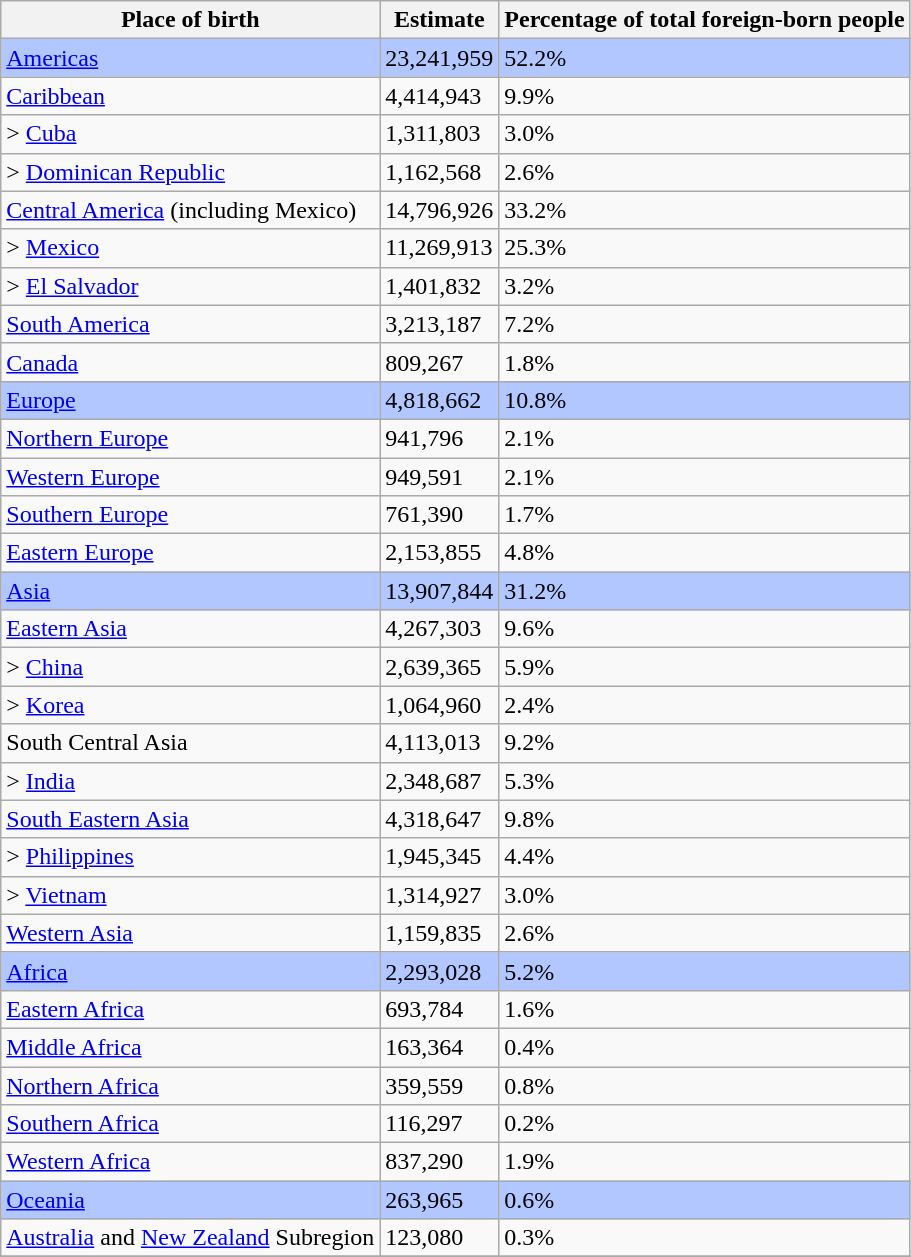<table class="wikitable sortable">
<tr>
<th>Place of birth</th>
<th>Estimate</th>
<th>Percentage of total foreign-born people</th>
</tr>
<tr style="background-color:#B2C6FF;text-align:left">
<td><a href='#'>Americas</a></td>
<td>23,241,959</td>
<td>52.2%</td>
</tr>
<tr>
<td><a href='#'>Caribbean</a></td>
<td>4,414,943</td>
<td>9.9%</td>
</tr>
<tr>
<td>> <a href='#'>Cuba</a></td>
<td>1,311,803</td>
<td>3.0%</td>
</tr>
<tr>
<td>> <a href='#'>Dominican Republic</a></td>
<td>1,162,568</td>
<td>2.6%</td>
</tr>
<tr>
<td><a href='#'>Central America</a> (including Mexico)</td>
<td>14,796,926</td>
<td>33.2%</td>
</tr>
<tr>
<td>> <a href='#'>Mexico</a></td>
<td>11,269,913</td>
<td>25.3%</td>
</tr>
<tr>
<td>> <a href='#'>El Salvador</a></td>
<td>1,401,832</td>
<td>3.2%</td>
</tr>
<tr>
<td><a href='#'>South America</a></td>
<td>3,213,187</td>
<td>7.2%</td>
</tr>
<tr>
<td><a href='#'>Canada</a></td>
<td>809,267</td>
<td>1.8%</td>
</tr>
<tr style="background-color:#B2C6FF;text-align:left">
<td><a href='#'>Europe</a></td>
<td>4,818,662</td>
<td>10.8%</td>
</tr>
<tr>
<td><a href='#'>Northern Europe</a></td>
<td>941,796</td>
<td>2.1%</td>
</tr>
<tr>
<td><a href='#'>Western Europe</a></td>
<td>949,591</td>
<td>2.1%</td>
</tr>
<tr>
<td><a href='#'>Southern Europe</a></td>
<td>761,390</td>
<td>1.7%</td>
</tr>
<tr>
<td><a href='#'>Eastern Europe</a></td>
<td>2,153,855</td>
<td>4.8%</td>
</tr>
<tr style="background-color:#B2C6FF;text-align:left">
<td><a href='#'>Asia</a></td>
<td>13,907,844</td>
<td>31.2%</td>
</tr>
<tr>
<td><a href='#'>Eastern Asia</a></td>
<td>4,267,303</td>
<td>9.6%</td>
</tr>
<tr>
<td>> <a href='#'>China</a></td>
<td>2,639,365</td>
<td>5.9%</td>
</tr>
<tr>
<td>> <a href='#'>Korea</a></td>
<td>1,064,960</td>
<td>2.4%</td>
</tr>
<tr>
<td>South Central Asia</td>
<td>4,113,013</td>
<td>9.2%</td>
</tr>
<tr>
<td>> <a href='#'>India</a></td>
<td>2,348,687</td>
<td>5.3%</td>
</tr>
<tr>
<td><a href='#'>South Eastern Asia</a></td>
<td>4,318,647</td>
<td>9.8%</td>
</tr>
<tr>
<td>> <a href='#'>Philippines</a></td>
<td>1,945,345</td>
<td>4.4%</td>
</tr>
<tr>
<td>> <a href='#'>Vietnam</a></td>
<td>1,314,927</td>
<td>3.0%</td>
</tr>
<tr>
<td><a href='#'>Western Asia</a></td>
<td>1,159,835</td>
<td>2.6%</td>
</tr>
<tr style="background-color:#B2C6FF;text-align:left">
<td><a href='#'>Africa</a></td>
<td>2,293,028</td>
<td>5.2%</td>
</tr>
<tr>
<td><a href='#'>Eastern Africa</a></td>
<td>693,784</td>
<td>1.6%</td>
</tr>
<tr>
<td><a href='#'>Middle Africa</a></td>
<td>163,364</td>
<td>0.4%</td>
</tr>
<tr>
<td><a href='#'>Northern Africa</a></td>
<td>359,559</td>
<td>0.8%</td>
</tr>
<tr>
<td><a href='#'>Southern Africa</a></td>
<td>116,297</td>
<td>0.2%</td>
</tr>
<tr>
<td><a href='#'>Western Africa</a></td>
<td>837,290</td>
<td>1.9%</td>
</tr>
<tr style="background-color:#B2C6FF;text-align:left">
<td><a href='#'>Oceania</a></td>
<td>263,965</td>
<td>0.6%</td>
</tr>
<tr>
<td><a href='#'>Australia</a> and <a href='#'>New Zealand</a> Subregion</td>
<td>123,080</td>
<td>0.3%</td>
</tr>
<tr>
</tr>
</table>
